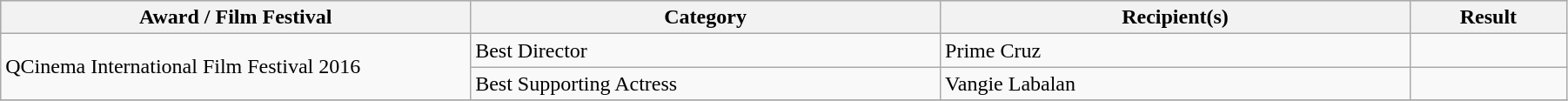<table class="wikitable" style="width:95%;">
<tr style="background:#ccc; text-align:center;">
<th scope="col" style="width:30%;">Award / Film Festival</th>
<th scope="col" style="width:30%;">Category</th>
<th scope="col" style="width:30%;">Recipient(s)</th>
<th scope="col" style="width:10%;">Result</th>
</tr>
<tr>
<td rowspan=2>QCinema International Film Festival 2016</td>
<td>Best Director</td>
<td>Prime Cruz</td>
<td></td>
</tr>
<tr>
<td>Best Supporting Actress</td>
<td>Vangie Labalan</td>
<td></td>
</tr>
<tr>
</tr>
</table>
